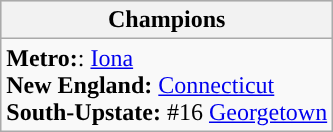<table class="wikitable">
<tr bgcolor="#CCCCCC">
<th>Champions</th>
</tr>
<tr>
<td><strong>Metro:</strong>: <a href='#'>Iona</a><br><strong>New England:</strong> <a href='#'>Connecticut</a><br><strong>South-Upstate:</strong> #16 <a href='#'>Georgetown</a></td>
</tr>
</table>
